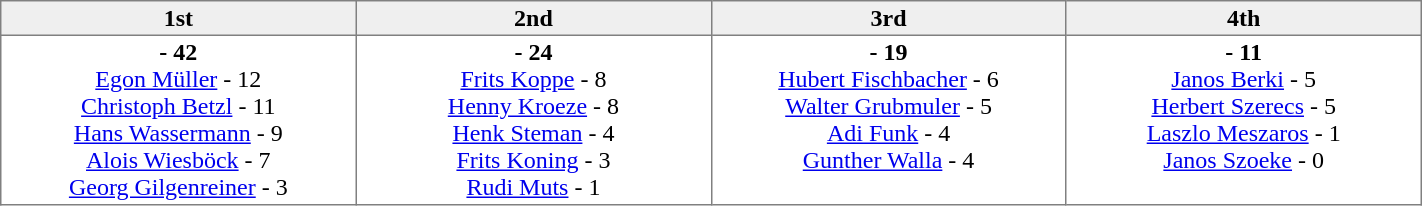<table border=1 cellpadding=2 cellspacing=0 width=75% style="border-collapse:collapse">
<tr align=center style="background:#efefef;">
<th width=20% >1st</th>
<th width=20% >2nd</th>
<th width=20% >3rd</th>
<th width=20%>4th</th>
</tr>
<tr align=center>
<td valign=top ><strong> - 42</strong><br><a href='#'>Egon Müller</a> - 12<br><a href='#'>Christoph Betzl</a> - 11<br><a href='#'>Hans Wassermann</a> - 9<br><a href='#'>Alois Wiesböck</a> - 7<br><a href='#'>Georg Gilgenreiner</a> - 3</td>
<td valign=top ><strong> - 24</strong><br><a href='#'>Frits Koppe</a> - 8<br><a href='#'>Henny Kroeze</a> - 8<br><a href='#'>Henk Steman</a> - 4<br><a href='#'>Frits Koning</a> - 3<br><a href='#'>Rudi Muts</a> - 1</td>
<td valign=top ><strong> - 19</strong><br><a href='#'>Hubert Fischbacher</a> - 6<br><a href='#'>Walter Grubmuler</a> - 5<br><a href='#'>Adi Funk</a> - 4<br><a href='#'>Gunther Walla</a> - 4</td>
<td valign=top><strong> - 11</strong><br><a href='#'>Janos Berki</a> - 5<br><a href='#'>Herbert Szerecs</a> - 5<br><a href='#'>Laszlo Meszaros</a> - 1<br><a href='#'>Janos Szoeke</a>  - 0</td>
</tr>
</table>
